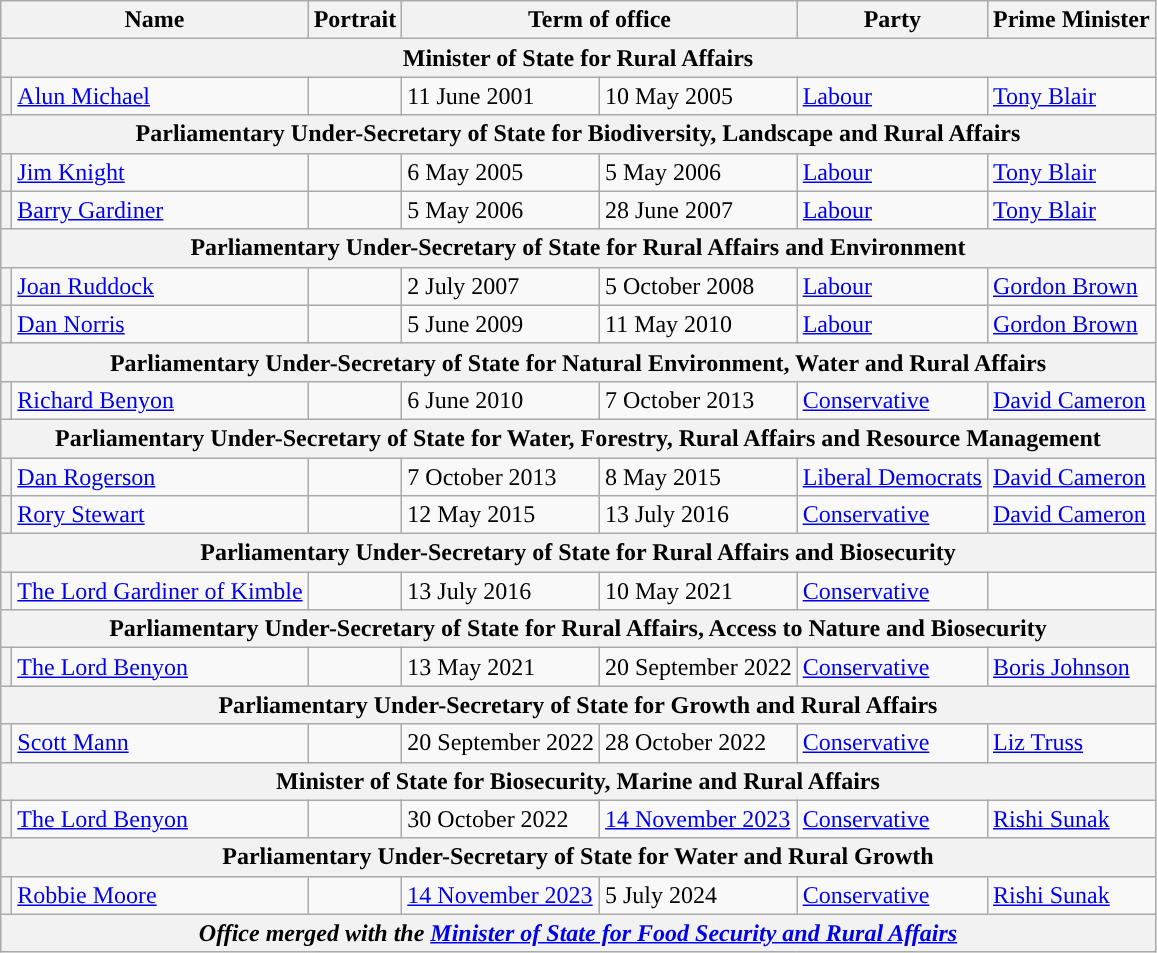<table class="wikitable">
<tr>
<th colspan=2>Name</th>
<th>Portrait</th>
<th colspan="2">Term of office</th>
<th>Party</th>
<th>Prime Minister</th>
</tr>
<tr>
<th colspan=7>Minister of State for Rural Affairs</th>
</tr>
<tr>
<th style="background-color: "></th>
<td><a href='#'>Alun Michael</a></td>
<td></td>
<td>11 June 2001</td>
<td>10 May 2005</td>
<td><a href='#'>Labour</a></td>
<td><a href='#'>Tony Blair</a></td>
</tr>
<tr>
<th colspan=7>Parliamentary Under-Secretary of State for Biodiversity, Landscape and Rural Affairs</th>
</tr>
<tr>
<th style="background-color: "></th>
<td><a href='#'>Jim Knight</a></td>
<td></td>
<td>6 May 2005</td>
<td>5 May 2006</td>
<td><a href='#'>Labour</a></td>
<td><a href='#'>Tony Blair</a></td>
</tr>
<tr>
<th style="background-color: "></th>
<td><a href='#'>Barry Gardiner</a></td>
<td></td>
<td>5 May 2006</td>
<td>28 June 2007</td>
<td><a href='#'>Labour</a></td>
<td><a href='#'>Tony Blair</a></td>
</tr>
<tr>
<th colspan=7>Parliamentary Under-Secretary of State for Rural Affairs and Environment</th>
</tr>
<tr>
<th style="background-color: "></th>
<td><a href='#'>Joan Ruddock</a></td>
<td></td>
<td>2 July 2007</td>
<td>5 October 2008</td>
<td><a href='#'>Labour</a></td>
<td><a href='#'>Gordon Brown</a></td>
</tr>
<tr>
<th style="background-color: "></th>
<td><a href='#'>Dan Norris</a></td>
<td></td>
<td>5 June 2009</td>
<td>11 May 2010</td>
<td><a href='#'>Labour</a></td>
<td><a href='#'>Gordon Brown</a></td>
</tr>
<tr>
<th colspan=7>Parliamentary Under-Secretary of State for Natural Environment, Water and Rural Affairs</th>
</tr>
<tr>
<th style="background-color: "></th>
<td><a href='#'>Richard Benyon</a></td>
<td></td>
<td>6 June 2010</td>
<td>7 October 2013</td>
<td><a href='#'>Conservative</a></td>
<td><a href='#'>David Cameron</a></td>
</tr>
<tr>
<th colspan=7>Parliamentary Under-Secretary of State for Water, Forestry, Rural Affairs and Resource Management</th>
</tr>
<tr>
<th style="background-color: "></th>
<td><a href='#'>Dan Rogerson</a></td>
<td></td>
<td>7 October 2013</td>
<td>8 May 2015</td>
<td><a href='#'>Liberal Democrats</a></td>
<td><a href='#'>David Cameron</a></td>
</tr>
<tr>
<th style="background-color: "></th>
<td><a href='#'>Rory Stewart</a></td>
<td></td>
<td>12 May 2015</td>
<td>13 July 2016</td>
<td><a href='#'>Conservative</a></td>
<td><a href='#'>David Cameron</a></td>
</tr>
<tr>
<th colspan=7>Parliamentary Under-Secretary of State for Rural Affairs and Biosecurity</th>
</tr>
<tr>
<th style="background-color: "></th>
<td><a href='#'>The Lord Gardiner of Kimble</a></td>
<td></td>
<td>13 July 2016</td>
<td>10 May 2021</td>
<td><a href='#'>Conservative</a></td>
<td></td>
</tr>
<tr>
<th colspan=7>Parliamentary Under-Secretary of State for Rural Affairs, Access to Nature and Biosecurity</th>
</tr>
<tr>
<th style="background-color: "></th>
<td><a href='#'>The Lord Benyon</a></td>
<td></td>
<td>13 May 2021</td>
<td>20 September 2022</td>
<td><a href='#'>Conservative</a></td>
<td><a href='#'>Boris Johnson</a></td>
</tr>
<tr>
<th colspan=7>Parliamentary Under-Secretary of State for Growth and Rural Affairs</th>
</tr>
<tr>
<th style="background-color: "></th>
<td><a href='#'>Scott Mann</a></td>
<td></td>
<td>20 September 2022</td>
<td>28 October 2022</td>
<td><a href='#'>Conservative</a></td>
<td><a href='#'>Liz Truss</a></td>
</tr>
<tr>
<th colspan=7>Minister of State for Biosecurity, Marine and Rural Affairs</th>
</tr>
<tr>
<th style="background-color: "></th>
<td><a href='#'>The Lord Benyon</a></td>
<td></td>
<td>30 October 2022</td>
<td><a href='#'>14 November 2023</a></td>
<td><a href='#'>Conservative</a></td>
<td><a href='#'>Rishi Sunak</a></td>
</tr>
<tr>
<th colspan=7>Parliamentary Under-Secretary of State for Water and Rural Growth</th>
</tr>
<tr>
<th style="background-color: "></th>
<td><a href='#'>Robbie Moore</a></td>
<td></td>
<td><a href='#'>14 November 2023</a></td>
<td>5 July 2024</td>
<td><a href='#'>Conservative</a></td>
<td><a href='#'>Rishi Sunak</a></td>
</tr>
<tr>
<th colspan="7"><em>Office merged with the <a href='#'>Minister of State for Food Security and Rural Affairs</a></em></th>
</tr>
</table>
